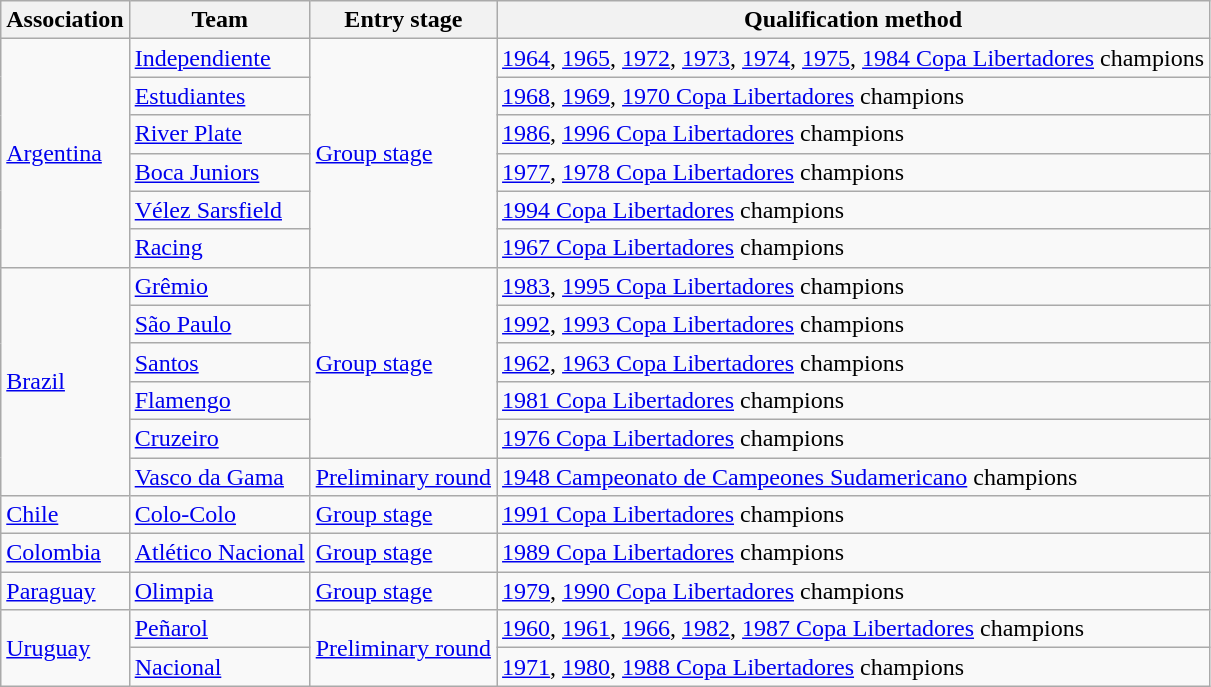<table class="wikitable">
<tr>
<th>Association</th>
<th>Team </th>
<th>Entry stage</th>
<th>Qualification method</th>
</tr>
<tr>
<td rowspan=6> <a href='#'>Argentina</a><br></td>
<td><a href='#'>Independiente</a> </td>
<td rowspan=6><a href='#'>Group stage</a></td>
<td><a href='#'>1964</a>, <a href='#'>1965</a>, <a href='#'>1972</a>, <a href='#'>1973</a>, <a href='#'>1974</a>, <a href='#'>1975</a>, <a href='#'>1984 Copa Libertadores</a> champions</td>
</tr>
<tr>
<td><a href='#'>Estudiantes</a> </td>
<td><a href='#'>1968</a>, <a href='#'>1969</a>, <a href='#'>1970 Copa Libertadores</a> champions</td>
</tr>
<tr>
<td><a href='#'>River Plate</a> </td>
<td><a href='#'>1986</a>, <a href='#'>1996 Copa Libertadores</a> champions</td>
</tr>
<tr>
<td><a href='#'>Boca Juniors</a> </td>
<td><a href='#'>1977</a>, <a href='#'>1978 Copa Libertadores</a> champions</td>
</tr>
<tr>
<td><a href='#'>Vélez Sarsfield</a> </td>
<td><a href='#'>1994 Copa Libertadores</a> champions</td>
</tr>
<tr>
<td><a href='#'>Racing</a> </td>
<td><a href='#'>1967 Copa Libertadores</a> champions</td>
</tr>
<tr>
<td rowspan=6> <a href='#'>Brazil</a><br></td>
<td><a href='#'>Grêmio</a> </td>
<td rowspan=5><a href='#'>Group stage</a></td>
<td><a href='#'>1983</a>, <a href='#'>1995 Copa Libertadores</a> champions</td>
</tr>
<tr>
<td><a href='#'>São Paulo</a> </td>
<td><a href='#'>1992</a>, <a href='#'>1993 Copa Libertadores</a> champions</td>
</tr>
<tr>
<td><a href='#'>Santos</a> </td>
<td><a href='#'>1962</a>, <a href='#'>1963 Copa Libertadores</a> champions</td>
</tr>
<tr>
<td><a href='#'>Flamengo</a> </td>
<td><a href='#'>1981 Copa Libertadores</a> champions</td>
</tr>
<tr>
<td><a href='#'>Cruzeiro</a> </td>
<td><a href='#'>1976 Copa Libertadores</a> champions</td>
</tr>
<tr>
<td><a href='#'>Vasco da Gama</a> </td>
<td><a href='#'>Preliminary round</a></td>
<td><a href='#'>1948 Campeonato de Campeones Sudamericano</a> champions</td>
</tr>
<tr>
<td> <a href='#'>Chile</a><br></td>
<td><a href='#'>Colo-Colo</a> </td>
<td><a href='#'>Group stage</a></td>
<td><a href='#'>1991 Copa Libertadores</a> champions</td>
</tr>
<tr>
<td> <a href='#'>Colombia</a><br></td>
<td><a href='#'>Atlético Nacional</a> </td>
<td><a href='#'>Group stage</a></td>
<td><a href='#'>1989 Copa Libertadores</a> champions</td>
</tr>
<tr>
<td> <a href='#'>Paraguay</a><br></td>
<td><a href='#'>Olimpia</a> </td>
<td><a href='#'>Group stage</a></td>
<td><a href='#'>1979</a>, <a href='#'>1990 Copa Libertadores</a> champions</td>
</tr>
<tr>
<td rowspan=2> <a href='#'>Uruguay</a><br></td>
<td><a href='#'>Peñarol</a> </td>
<td rowspan=2><a href='#'>Preliminary round</a></td>
<td><a href='#'>1960</a>, <a href='#'>1961</a>, <a href='#'>1966</a>, <a href='#'>1982</a>, <a href='#'>1987 Copa Libertadores</a> champions</td>
</tr>
<tr>
<td><a href='#'>Nacional</a> </td>
<td><a href='#'>1971</a>, <a href='#'>1980</a>, <a href='#'>1988 Copa Libertadores</a> champions</td>
</tr>
</table>
